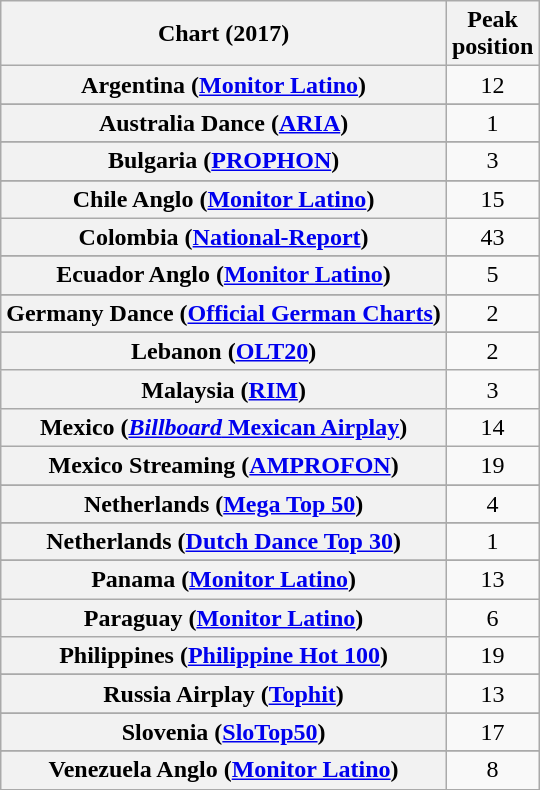<table class="wikitable sortable plainrowheaders" style="text-align:center">
<tr>
<th scope="col">Chart (2017)</th>
<th scope="col">Peak<br> position</th>
</tr>
<tr>
<th scope="row">Argentina (<a href='#'>Monitor Latino</a>)</th>
<td>12</td>
</tr>
<tr>
</tr>
<tr>
<th scope="row">Australia Dance (<a href='#'>ARIA</a>)</th>
<td>1</td>
</tr>
<tr>
</tr>
<tr>
</tr>
<tr>
</tr>
<tr>
</tr>
<tr>
</tr>
<tr>
<th scope="row">Bulgaria (<a href='#'>PROPHON</a>)</th>
<td>3</td>
</tr>
<tr>
</tr>
<tr>
</tr>
<tr>
</tr>
<tr>
<th scope="row">Chile Anglo (<a href='#'>Monitor Latino</a>)</th>
<td>15</td>
</tr>
<tr>
<th scope="row">Colombia (<a href='#'>National-Report</a>)</th>
<td>43</td>
</tr>
<tr>
</tr>
<tr>
</tr>
<tr>
</tr>
<tr>
<th scope="row">Ecuador Anglo (<a href='#'>Monitor Latino</a>)</th>
<td>5</td>
</tr>
<tr>
</tr>
<tr>
</tr>
<tr>
</tr>
<tr>
<th scope="row">Germany Dance (<a href='#'>Official German Charts</a>)</th>
<td>2</td>
</tr>
<tr>
</tr>
<tr>
</tr>
<tr>
</tr>
<tr>
</tr>
<tr>
</tr>
<tr>
</tr>
<tr>
</tr>
<tr>
</tr>
<tr>
<th scope="row">Lebanon (<a href='#'>OLT20</a>)</th>
<td>2</td>
</tr>
<tr>
<th scope="row">Malaysia (<a href='#'>RIM</a>)</th>
<td>3</td>
</tr>
<tr>
<th scope="row">Mexico (<a href='#'><em>Billboard</em> Mexican Airplay</a>)</th>
<td>14</td>
</tr>
<tr>
<th scope="row">Mexico Streaming (<a href='#'>AMPROFON</a>)</th>
<td>19</td>
</tr>
<tr>
</tr>
<tr>
<th scope="row">Netherlands (<a href='#'>Mega Top 50</a>)</th>
<td>4</td>
</tr>
<tr>
</tr>
<tr>
<th scope="row">Netherlands (<a href='#'>Dutch Dance Top 30</a>)</th>
<td>1</td>
</tr>
<tr>
</tr>
<tr>
</tr>
<tr>
<th scope="row">Panama (<a href='#'>Monitor Latino</a>)</th>
<td>13</td>
</tr>
<tr>
<th scope="row">Paraguay (<a href='#'>Monitor Latino</a>)</th>
<td>6</td>
</tr>
<tr>
<th scope="row">Philippines (<a href='#'>Philippine Hot 100</a>)</th>
<td>19</td>
</tr>
<tr>
</tr>
<tr>
</tr>
<tr>
<th scope="row">Russia Airplay (<a href='#'>Tophit</a>)</th>
<td>13</td>
</tr>
<tr>
</tr>
<tr>
</tr>
<tr>
</tr>
<tr>
<th scope="row">Slovenia (<a href='#'>SloTop50</a>)</th>
<td>17</td>
</tr>
<tr>
</tr>
<tr>
</tr>
<tr>
</tr>
<tr>
</tr>
<tr>
</tr>
<tr>
</tr>
<tr>
</tr>
<tr>
</tr>
<tr>
</tr>
<tr>
</tr>
<tr>
</tr>
<tr>
<th scope="row">Venezuela Anglo (<a href='#'>Monitor Latino</a>)</th>
<td>8</td>
</tr>
</table>
